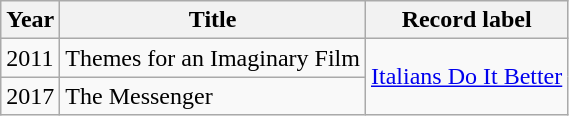<table class="wikitable">
<tr>
<th>Year</th>
<th>Title</th>
<th>Record label</th>
</tr>
<tr>
<td>2011</td>
<td>Themes for an Imaginary Film </td>
<td rowspan="2"><a href='#'>Italians Do It Better</a></td>
</tr>
<tr>
<td>2017</td>
<td>The Messenger</td>
</tr>
</table>
